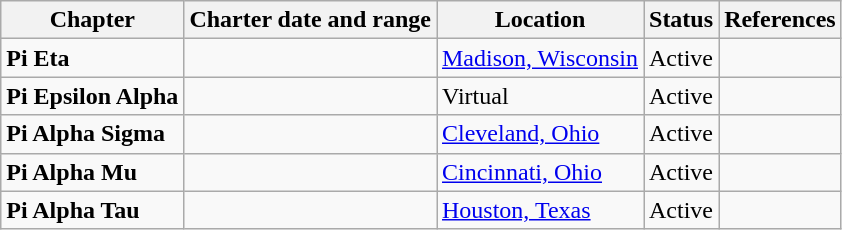<table class="wikitable">
<tr>
<th>Chapter</th>
<th>Charter date and range</th>
<th>Location</th>
<th>Status</th>
<th>References</th>
</tr>
<tr>
<td><strong>Pi Eta</strong></td>
<td></td>
<td><a href='#'>Madison, Wisconsin</a></td>
<td>Active</td>
<td></td>
</tr>
<tr>
<td><strong>Pi Epsilon Alpha</strong></td>
<td></td>
<td>Virtual</td>
<td>Active</td>
<td></td>
</tr>
<tr>
<td><strong>Pi Alpha Sigma</strong></td>
<td></td>
<td><a href='#'>Cleveland, Ohio</a></td>
<td>Active</td>
<td></td>
</tr>
<tr>
<td><strong>Pi Alpha Mu</strong></td>
<td></td>
<td><a href='#'>Cincinnati, Ohio</a></td>
<td>Active</td>
<td></td>
</tr>
<tr>
<td><strong>Pi Alpha Tau</strong></td>
<td></td>
<td><a href='#'>Houston, Texas</a></td>
<td>Active</td>
<td></td>
</tr>
</table>
